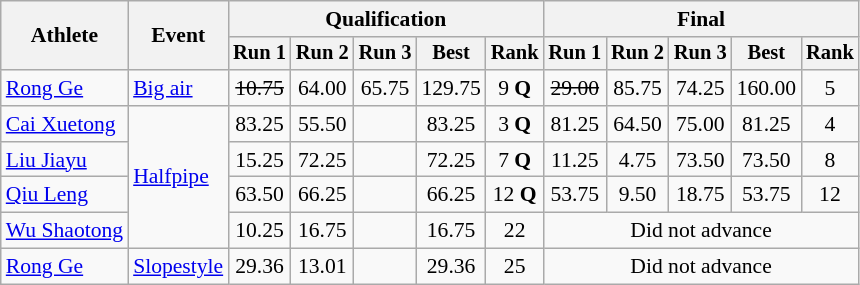<table class=wikitable style=font-size:90%;text-align:center>
<tr>
<th rowspan=2>Athlete</th>
<th rowspan=2>Event</th>
<th colspan=5>Qualification</th>
<th colspan=5>Final</th>
</tr>
<tr style=font-size:95%>
<th>Run 1</th>
<th>Run 2</th>
<th>Run 3</th>
<th>Best</th>
<th>Rank</th>
<th>Run 1</th>
<th>Run 2</th>
<th>Run 3</th>
<th>Best</th>
<th>Rank</th>
</tr>
<tr>
<td align=left><a href='#'>Rong Ge</a></td>
<td align=left><a href='#'>Big air</a></td>
<td><s>10.75</s></td>
<td>64.00</td>
<td>65.75</td>
<td>129.75</td>
<td>9 <strong>Q</strong></td>
<td><s>29.00</s></td>
<td>85.75</td>
<td>74.25</td>
<td>160.00</td>
<td>5</td>
</tr>
<tr>
<td align=left><a href='#'>Cai Xuetong</a></td>
<td align=left rowspan=4><a href='#'>Halfpipe</a></td>
<td>83.25</td>
<td>55.50</td>
<td></td>
<td>83.25</td>
<td>3 <strong>Q</strong></td>
<td>81.25</td>
<td>64.50</td>
<td>75.00</td>
<td>81.25</td>
<td>4</td>
</tr>
<tr>
<td align=left><a href='#'>Liu Jiayu</a></td>
<td>15.25</td>
<td>72.25</td>
<td></td>
<td>72.25</td>
<td>7 <strong>Q</strong></td>
<td>11.25</td>
<td>4.75</td>
<td>73.50</td>
<td>73.50</td>
<td>8</td>
</tr>
<tr>
<td align=left><a href='#'>Qiu Leng</a></td>
<td>63.50</td>
<td>66.25</td>
<td></td>
<td>66.25</td>
<td>12 <strong>Q</strong></td>
<td>53.75</td>
<td>9.50</td>
<td>18.75</td>
<td>53.75</td>
<td>12</td>
</tr>
<tr>
<td align=left><a href='#'>Wu Shaotong</a></td>
<td>10.25</td>
<td>16.75</td>
<td></td>
<td>16.75</td>
<td>22</td>
<td colspan=5>Did not advance</td>
</tr>
<tr>
<td align=left><a href='#'>Rong Ge</a></td>
<td align=left><a href='#'>Slopestyle</a></td>
<td>29.36</td>
<td>13.01</td>
<td></td>
<td>29.36</td>
<td>25</td>
<td colspan=5>Did not advance</td>
</tr>
</table>
